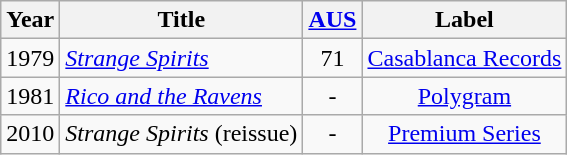<table class="wikitable">
<tr>
<th style="text-align: center;">Year</th>
<th style="text-align: center;">Title</th>
<th style="text-align: center;"><a href='#'>AUS</a></th>
<th style="text-align: center;">Label</th>
</tr>
<tr>
<td style="text-align: center;">1979</td>
<td><em><a href='#'>Strange Spirits</a></em></td>
<td style="text-align: center;">71</td>
<td style="text-align: center;"><a href='#'>Casablanca Records</a></td>
</tr>
<tr>
<td style="text-align: center;">1981</td>
<td><em><a href='#'>Rico and the Ravens</a></em></td>
<td style="text-align: center;">-</td>
<td style="text-align: center;"><a href='#'>Polygram</a></td>
</tr>
<tr>
<td style="text-align: center;">2010</td>
<td><em>Strange Spirits</em> (reissue)</td>
<td style="text-align: center;">-</td>
<td style="text-align: center;"><a href='#'>Premium Series</a></td>
</tr>
</table>
